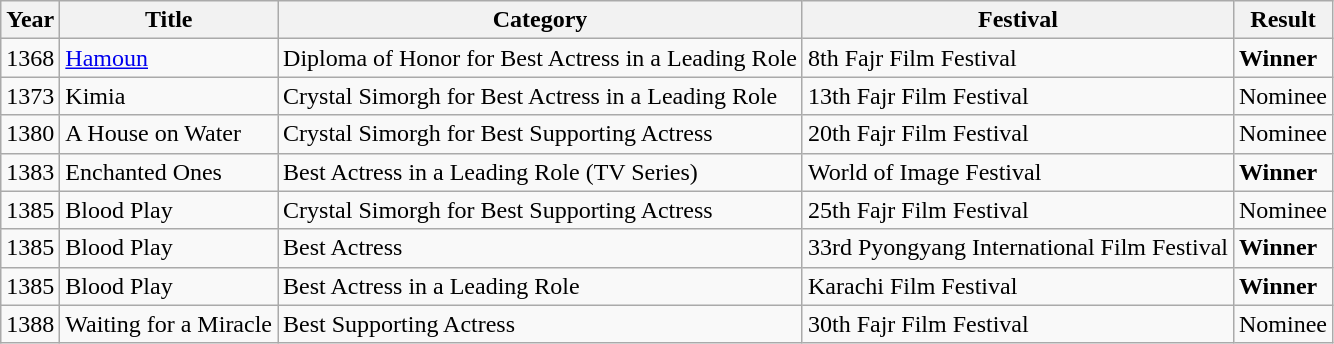<table class="wikitable">
<tr>
<th>Year</th>
<th>Title</th>
<th>Category</th>
<th>Festival</th>
<th>Result</th>
</tr>
<tr>
<td>1368</td>
<td><a href='#'>Hamoun</a></td>
<td>Diploma of Honor for Best Actress in a Leading Role</td>
<td>8th Fajr Film Festival</td>
<td><strong>Winner</strong></td>
</tr>
<tr>
<td>1373</td>
<td>Kimia</td>
<td>Crystal Simorgh for Best Actress in a Leading Role</td>
<td>13th Fajr Film Festival</td>
<td>Nominee</td>
</tr>
<tr>
<td>1380</td>
<td>A House on Water</td>
<td>Crystal Simorgh for Best Supporting Actress</td>
<td>20th Fajr Film Festival</td>
<td>Nominee</td>
</tr>
<tr>
<td>1383</td>
<td>Enchanted Ones</td>
<td>Best Actress in a Leading Role (TV Series)</td>
<td>World of Image Festival</td>
<td><strong>Winner</strong></td>
</tr>
<tr>
<td>1385</td>
<td>Blood Play</td>
<td>Crystal Simorgh for Best Supporting Actress</td>
<td>25th Fajr Film Festival</td>
<td>Nominee</td>
</tr>
<tr>
<td>1385</td>
<td>Blood Play</td>
<td>Best Actress</td>
<td>33rd Pyongyang International Film Festival</td>
<td><strong>Winner</strong></td>
</tr>
<tr>
<td>1385</td>
<td>Blood Play</td>
<td>Best Actress in a Leading Role</td>
<td>Karachi Film Festival</td>
<td><strong>Winner</strong></td>
</tr>
<tr>
<td>1388</td>
<td>Waiting for a Miracle</td>
<td>Best Supporting Actress</td>
<td>30th Fajr Film Festival</td>
<td>Nominee</td>
</tr>
</table>
